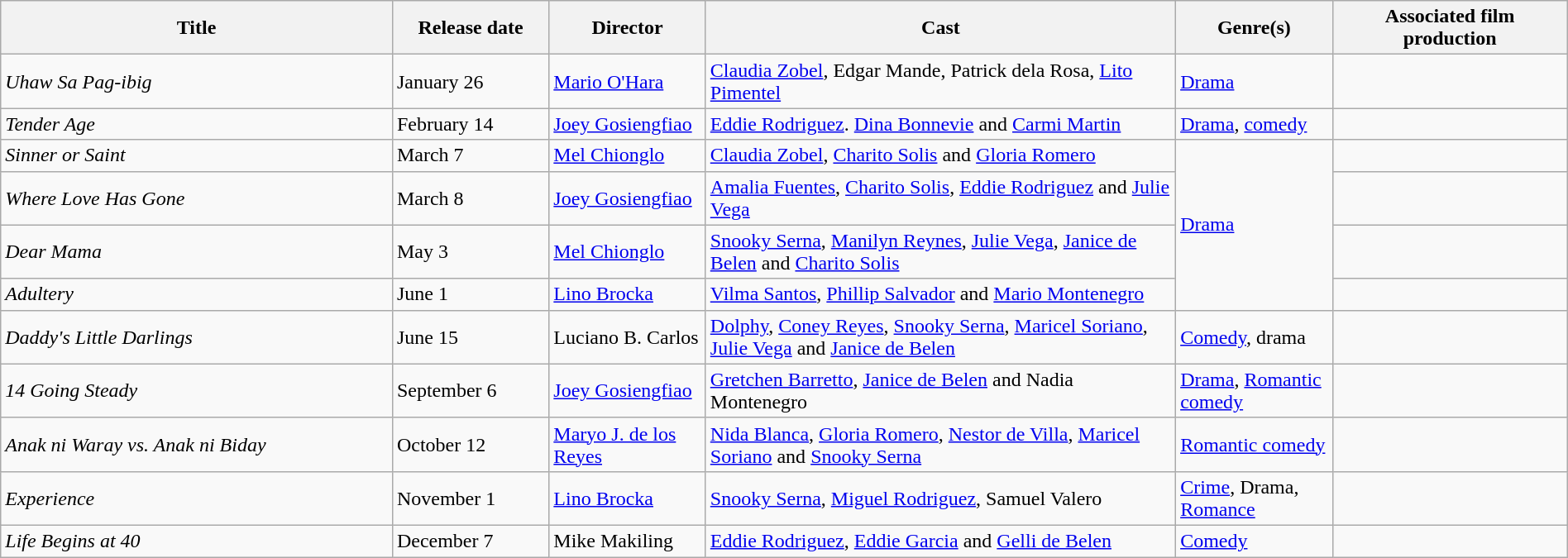<table class="wikitable" style="width:100%;">
<tr>
<th style="width:25%;">Title</th>
<th style="width:10%;">Release date</th>
<th style="width:10%;">Director</th>
<th style="width:30%;">Cast</th>
<th style="width:10%;">Genre(s)</th>
<th style="width:15%;">Associated film production</th>
</tr>
<tr>
<td><em>Uhaw Sa Pag-ibig</em></td>
<td>January 26</td>
<td><a href='#'>Mario O'Hara</a></td>
<td><a href='#'>Claudia Zobel</a>, Edgar Mande, Patrick dela Rosa, <a href='#'>Lito Pimentel</a></td>
<td><a href='#'>Drama</a></td>
<td></td>
</tr>
<tr>
<td><em>Tender Age</em></td>
<td>February 14</td>
<td><a href='#'>Joey Gosiengfiao</a></td>
<td><a href='#'>Eddie Rodriguez</a>. <a href='#'>Dina Bonnevie</a> and <a href='#'>Carmi Martin</a></td>
<td><a href='#'>Drama</a>, <a href='#'>comedy</a></td>
<td></td>
</tr>
<tr>
<td><em>Sinner or Saint</em></td>
<td>March 7</td>
<td><a href='#'>Mel Chionglo</a></td>
<td><a href='#'>Claudia Zobel</a>, <a href='#'>Charito Solis</a> and <a href='#'>Gloria Romero</a></td>
<td rowspan="4"><a href='#'>Drama</a></td>
<td></td>
</tr>
<tr>
<td><em>Where Love Has Gone</em></td>
<td>March 8</td>
<td><a href='#'>Joey Gosiengfiao</a></td>
<td><a href='#'>Amalia Fuentes</a>, <a href='#'>Charito Solis</a>, <a href='#'>Eddie Rodriguez</a> and <a href='#'>Julie Vega</a></td>
<td></td>
</tr>
<tr>
<td><em>Dear Mama</em></td>
<td>May 3</td>
<td><a href='#'>Mel Chionglo</a></td>
<td><a href='#'>Snooky Serna</a>, <a href='#'>Manilyn Reynes</a>, <a href='#'>Julie Vega</a>, <a href='#'>Janice de Belen</a> and <a href='#'>Charito Solis</a></td>
<td></td>
</tr>
<tr>
<td><em>Adultery</em></td>
<td>June 1</td>
<td><a href='#'>Lino Brocka</a></td>
<td><a href='#'>Vilma Santos</a>, <a href='#'>Phillip Salvador</a> and <a href='#'>Mario Montenegro</a></td>
<td></td>
</tr>
<tr>
<td><em>Daddy's Little Darlings</em></td>
<td>June 15</td>
<td>Luciano B. Carlos</td>
<td><a href='#'>Dolphy</a>, <a href='#'>Coney Reyes</a>, <a href='#'>Snooky Serna</a>, <a href='#'>Maricel Soriano</a>, <a href='#'>Julie Vega</a> and <a href='#'>Janice de Belen</a></td>
<td><a href='#'>Comedy</a>, drama</td>
<td></td>
</tr>
<tr>
<td><em>14 Going Steady</em></td>
<td>September 6</td>
<td><a href='#'>Joey Gosiengfiao</a></td>
<td><a href='#'>Gretchen Barretto</a>, <a href='#'>Janice de Belen</a> and Nadia Montenegro</td>
<td><a href='#'>Drama</a>, <a href='#'>Romantic comedy</a></td>
<td></td>
</tr>
<tr>
<td><em>Anak ni Waray vs. Anak ni Biday</em></td>
<td>October 12</td>
<td><a href='#'>Maryo J. de los Reyes</a></td>
<td><a href='#'>Nida Blanca</a>, <a href='#'>Gloria Romero</a>, <a href='#'>Nestor de Villa</a>, <a href='#'>Maricel Soriano</a> and <a href='#'>Snooky Serna</a></td>
<td><a href='#'>Romantic comedy</a></td>
<td></td>
</tr>
<tr>
<td><em>Experience</em></td>
<td>November 1</td>
<td><a href='#'>Lino Brocka</a></td>
<td><a href='#'>Snooky Serna</a>, <a href='#'>Miguel Rodriguez</a>, Samuel Valero</td>
<td><a href='#'>Crime</a>, Drama, <a href='#'>Romance</a></td>
<td></td>
</tr>
<tr>
<td><em>Life Begins at 40</em></td>
<td>December 7</td>
<td>Mike Makiling</td>
<td><a href='#'>Eddie Rodriguez</a>, <a href='#'>Eddie Garcia</a> and <a href='#'>Gelli de Belen</a></td>
<td><a href='#'>Comedy</a></td>
<td></td>
</tr>
</table>
